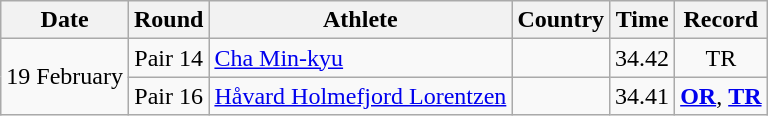<table class="wikitable" style="text-align:center">
<tr>
<th>Date</th>
<th>Round</th>
<th>Athlete</th>
<th>Country</th>
<th>Time</th>
<th>Record</th>
</tr>
<tr>
<td rowspan=2>19 February</td>
<td>Pair 14</td>
<td align="left"><a href='#'>Cha Min-kyu</a></td>
<td align="left"></td>
<td>34.42</td>
<td>TR</td>
</tr>
<tr>
<td>Pair 16</td>
<td align="left"><a href='#'>Håvard Holmefjord Lorentzen</a></td>
<td align="left"></td>
<td>34.41</td>
<td><strong><a href='#'>OR</a></strong>, <strong><a href='#'>TR</a></strong></td>
</tr>
</table>
